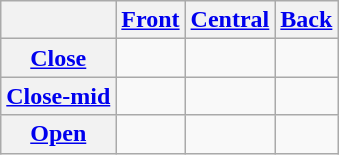<table class="wikitable" style=text-align:center>
<tr>
<th></th>
<th><a href='#'>Front</a></th>
<th><a href='#'>Central</a></th>
<th><a href='#'>Back</a></th>
</tr>
<tr>
<th><a href='#'>Close</a></th>
<td></td>
<td></td>
<td></td>
</tr>
<tr>
<th><a href='#'>Close-mid</a></th>
<td></td>
<td></td>
<td></td>
</tr>
<tr>
<th><a href='#'>Open</a></th>
<td></td>
<td></td>
<td></td>
</tr>
</table>
